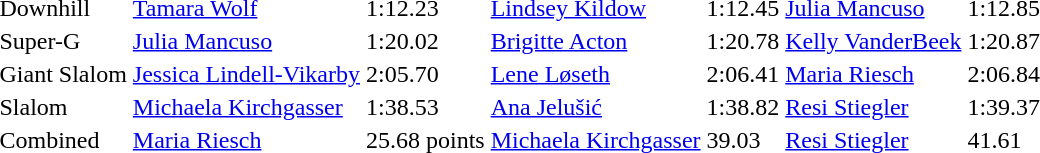<table>
<tr>
<td>Downhill</td>
<td><a href='#'>Tamara Wolf</a><br></td>
<td>1:12.23</td>
<td><a href='#'>Lindsey Kildow</a><br></td>
<td>1:12.45</td>
<td><a href='#'>Julia Mancuso</a><br></td>
<td>1:12.85</td>
</tr>
<tr>
<td>Super-G</td>
<td><a href='#'>Julia Mancuso</a><br></td>
<td>1:20.02</td>
<td><a href='#'>Brigitte Acton</a><br></td>
<td>1:20.78</td>
<td><a href='#'>Kelly VanderBeek</a><br></td>
<td>1:20.87</td>
</tr>
<tr>
<td>Giant Slalom</td>
<td><a href='#'>Jessica Lindell-Vikarby</a><br></td>
<td>2:05.70</td>
<td><a href='#'>Lene Løseth</a><br></td>
<td>2:06.41</td>
<td><a href='#'>Maria Riesch</a><br></td>
<td>2:06.84</td>
</tr>
<tr>
<td>Slalom</td>
<td><a href='#'>Michaela Kirchgasser</a><br></td>
<td>1:38.53</td>
<td><a href='#'>Ana Jelušić</a><br></td>
<td>1:38.82</td>
<td><a href='#'>Resi Stiegler</a><br></td>
<td>1:39.37</td>
</tr>
<tr>
<td>Combined</td>
<td><a href='#'>Maria Riesch</a><br></td>
<td>25.68 points</td>
<td><a href='#'>Michaela Kirchgasser</a><br></td>
<td>39.03</td>
<td><a href='#'>Resi Stiegler</a><br></td>
<td>41.61</td>
</tr>
</table>
